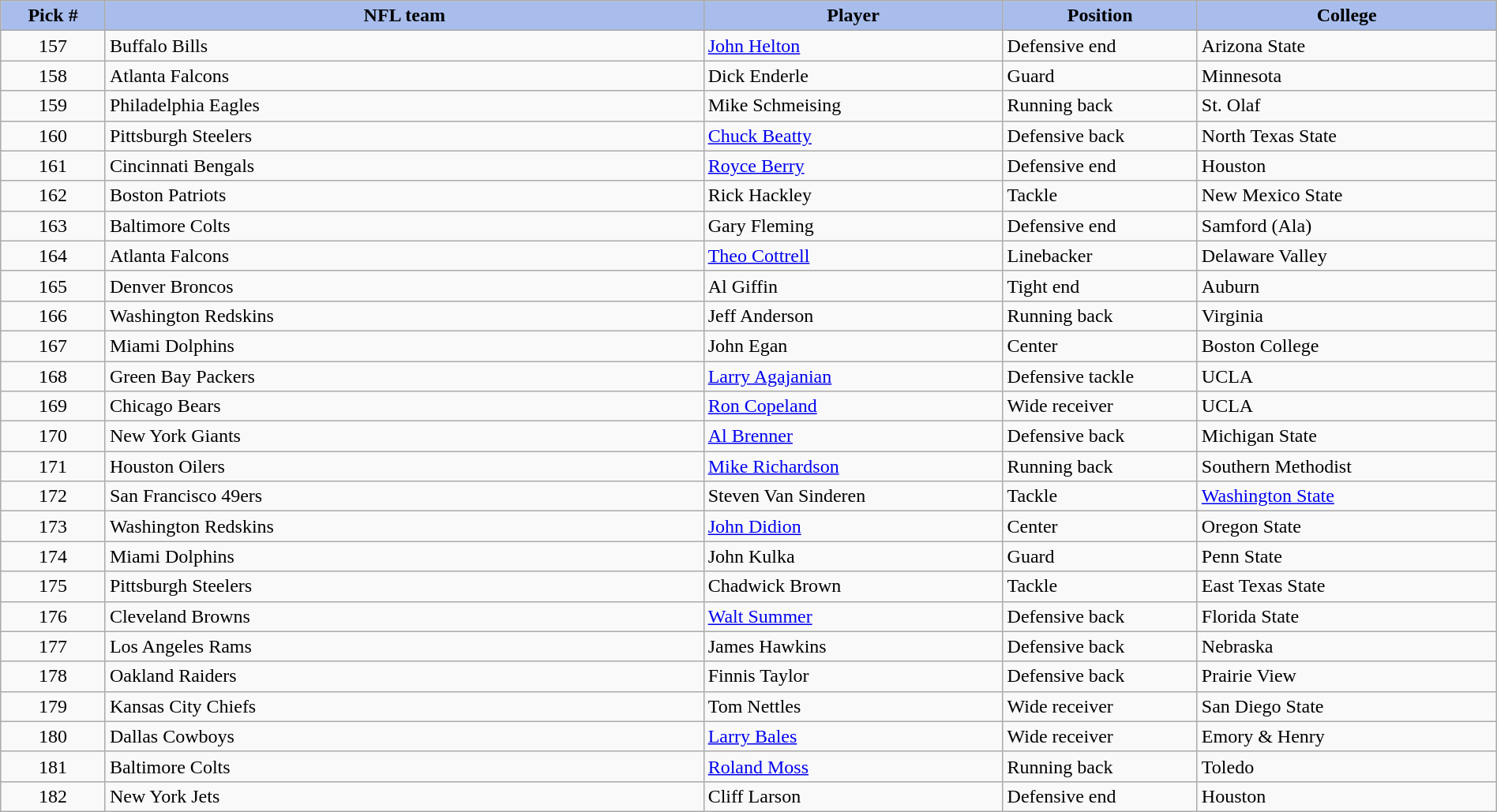<table class="wikitable sortable sortable" style="width: 100%">
<tr>
<th style="background:#A8BDEC;" width=7%>Pick #</th>
<th width=40% style="background:#A8BDEC;">NFL team</th>
<th width=20% style="background:#A8BDEC;">Player</th>
<th width=13% style="background:#A8BDEC;">Position</th>
<th style="background:#A8BDEC;">College</th>
</tr>
<tr>
<td align=center>157</td>
<td>Buffalo Bills</td>
<td><a href='#'>John Helton</a></td>
<td>Defensive end</td>
<td>Arizona State</td>
</tr>
<tr>
<td align=center>158</td>
<td>Atlanta Falcons</td>
<td>Dick Enderle</td>
<td>Guard</td>
<td>Minnesota</td>
</tr>
<tr>
<td align=center>159</td>
<td>Philadelphia Eagles</td>
<td>Mike Schmeising</td>
<td>Running back</td>
<td>St. Olaf</td>
</tr>
<tr>
<td align=center>160</td>
<td>Pittsburgh Steelers</td>
<td><a href='#'>Chuck Beatty</a></td>
<td>Defensive back</td>
<td>North Texas State</td>
</tr>
<tr>
<td align=center>161</td>
<td>Cincinnati Bengals</td>
<td><a href='#'>Royce Berry</a></td>
<td>Defensive end</td>
<td>Houston</td>
</tr>
<tr>
<td align=center>162</td>
<td>Boston Patriots</td>
<td>Rick Hackley</td>
<td>Tackle</td>
<td>New Mexico State</td>
</tr>
<tr>
<td align=center>163</td>
<td>Baltimore Colts</td>
<td>Gary Fleming</td>
<td>Defensive end</td>
<td>Samford (Ala)</td>
</tr>
<tr>
<td align=center>164</td>
<td>Atlanta Falcons</td>
<td><a href='#'>Theo Cottrell</a></td>
<td>Linebacker</td>
<td>Delaware Valley</td>
</tr>
<tr>
<td align=center>165</td>
<td>Denver Broncos</td>
<td>Al Giffin</td>
<td>Tight end</td>
<td>Auburn</td>
</tr>
<tr>
<td align=center>166</td>
<td>Washington Redskins</td>
<td>Jeff Anderson</td>
<td>Running back</td>
<td>Virginia</td>
</tr>
<tr>
<td align=center>167</td>
<td>Miami Dolphins</td>
<td>John Egan</td>
<td>Center</td>
<td>Boston College</td>
</tr>
<tr>
<td align=center>168</td>
<td>Green Bay Packers</td>
<td><a href='#'>Larry Agajanian</a></td>
<td>Defensive  tackle</td>
<td>UCLA</td>
</tr>
<tr>
<td align=center>169</td>
<td>Chicago Bears</td>
<td><a href='#'>Ron Copeland</a></td>
<td>Wide receiver</td>
<td>UCLA</td>
</tr>
<tr>
<td align=center>170</td>
<td>New York Giants</td>
<td><a href='#'>Al Brenner</a></td>
<td>Defensive back</td>
<td>Michigan State</td>
</tr>
<tr>
<td align=center>171</td>
<td>Houston Oilers</td>
<td><a href='#'>Mike Richardson</a></td>
<td>Running back</td>
<td>Southern Methodist</td>
</tr>
<tr>
<td align=center>172</td>
<td>San Francisco 49ers</td>
<td>Steven Van Sinderen</td>
<td>Tackle</td>
<td><a href='#'>Washington State</a></td>
</tr>
<tr>
<td align=center>173</td>
<td>Washington Redskins</td>
<td><a href='#'>John Didion</a></td>
<td>Center</td>
<td>Oregon State</td>
</tr>
<tr>
<td align=center>174</td>
<td>Miami Dolphins</td>
<td>John Kulka</td>
<td>Guard</td>
<td>Penn State</td>
</tr>
<tr>
<td align=center>175</td>
<td>Pittsburgh Steelers</td>
<td>Chadwick Brown</td>
<td>Tackle</td>
<td>East Texas State</td>
</tr>
<tr>
<td align=center>176</td>
<td>Cleveland Browns</td>
<td><a href='#'>Walt Summer</a></td>
<td>Defensive back</td>
<td>Florida State</td>
</tr>
<tr>
<td align=center>177</td>
<td>Los Angeles Rams</td>
<td>James Hawkins</td>
<td>Defensive back</td>
<td>Nebraska</td>
</tr>
<tr>
<td align=center>178</td>
<td>Oakland Raiders</td>
<td>Finnis Taylor</td>
<td>Defensive back</td>
<td>Prairie View</td>
</tr>
<tr>
<td align=center>179</td>
<td>Kansas City Chiefs</td>
<td>Tom Nettles</td>
<td>Wide receiver</td>
<td>San Diego State</td>
</tr>
<tr>
<td align=center>180</td>
<td>Dallas Cowboys</td>
<td><a href='#'>Larry Bales</a></td>
<td>Wide receiver</td>
<td>Emory & Henry</td>
</tr>
<tr>
<td align=center>181</td>
<td>Baltimore Colts</td>
<td><a href='#'>Roland Moss</a></td>
<td>Running back</td>
<td>Toledo</td>
</tr>
<tr>
<td align=center>182</td>
<td>New York Jets</td>
<td>Cliff Larson</td>
<td>Defensive end</td>
<td>Houston</td>
</tr>
</table>
